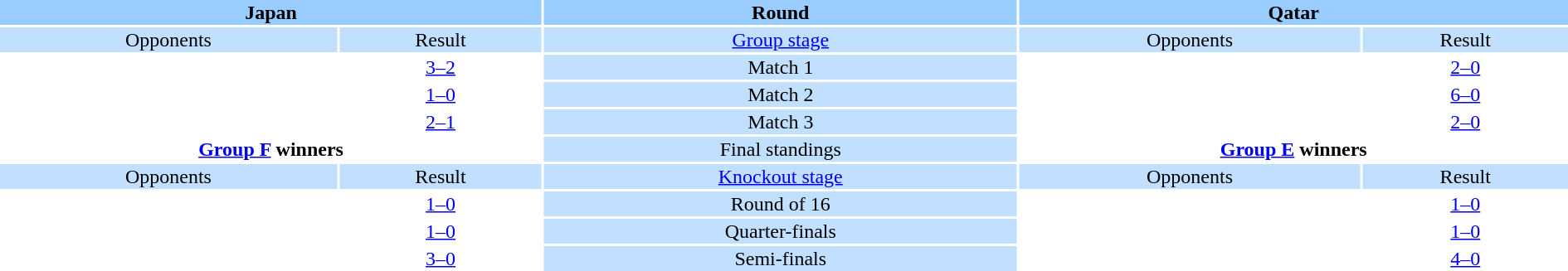<table style="width:100%; text-align:center">
<tr style="vertical-align:top; background:#99CCFF">
<th colspan="2">Japan</th>
<th>Round</th>
<th colspan="2">Qatar</th>
</tr>
<tr style="vertical-align:top; background:#C1E0FF">
<td>Opponents</td>
<td>Result</td>
<td><a href='#'>Group stage</a></td>
<td>Opponents</td>
<td>Result</td>
</tr>
<tr>
<td align="left"></td>
<td><a href='#'>3–2</a></td>
<td style="background:#C1E0FF">Match 1</td>
<td align="left"></td>
<td><a href='#'>2–0</a></td>
</tr>
<tr>
<td align="left"></td>
<td><a href='#'>1–0</a></td>
<td style="background:#C1E0FF">Match 2</td>
<td align="left"></td>
<td><a href='#'>6–0</a></td>
</tr>
<tr>
<td align="left"></td>
<td><a href='#'>2–1</a></td>
<td style="background:#C1E0FF">Match 3</td>
<td align="left"></td>
<td><a href='#'>2–0</a></td>
</tr>
<tr>
<td colspan="2" style="text-align:center"><strong><a href='#'>Group F</a> winners</strong><br></td>
<td style="background:#C1E0FF">Final standings</td>
<td colspan="2" style="text-align:center"><strong><a href='#'>Group E</a> winners</strong><br></td>
</tr>
<tr style="vertical-align:top; background:#C1E0FF">
<td>Opponents</td>
<td>Result</td>
<td><a href='#'>Knockout stage</a></td>
<td>Opponents</td>
<td>Result</td>
</tr>
<tr>
<td align="left"></td>
<td><a href='#'>1–0</a></td>
<td style="background:#C1E0FF">Round of 16</td>
<td align="left"></td>
<td><a href='#'>1–0</a></td>
</tr>
<tr>
<td align="left"></td>
<td><a href='#'>1–0</a></td>
<td style="background:#C1E0FF">Quarter-finals</td>
<td align="left"></td>
<td><a href='#'>1–0</a></td>
</tr>
<tr>
<td align="left"></td>
<td><a href='#'>3–0</a></td>
<td style="background:#C1E0FF">Semi-finals</td>
<td align="left"></td>
<td><a href='#'>4–0</a></td>
</tr>
</table>
